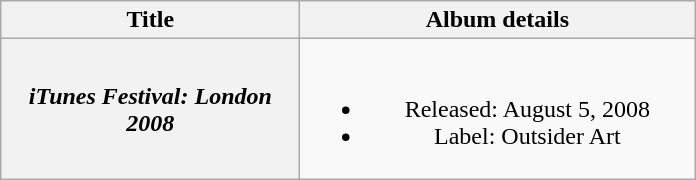<table class="wikitable plainrowheaders" style="text-align:center;" border="1">
<tr>
<th scope="col" style="width:12em;">Title</th>
<th scope="col" style="width:16em;">Album details</th>
</tr>
<tr>
<th scope="row"><em>iTunes Festival: London 2008</em></th>
<td><br><ul><li>Released: August 5, 2008</li><li>Label: Outsider Art</li></ul></td>
</tr>
</table>
